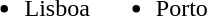<table>
<tr>
<td><br><ul><li>Lisboa</li></ul></td>
<td><br><ul><li>Porto</li></ul></td>
</tr>
</table>
